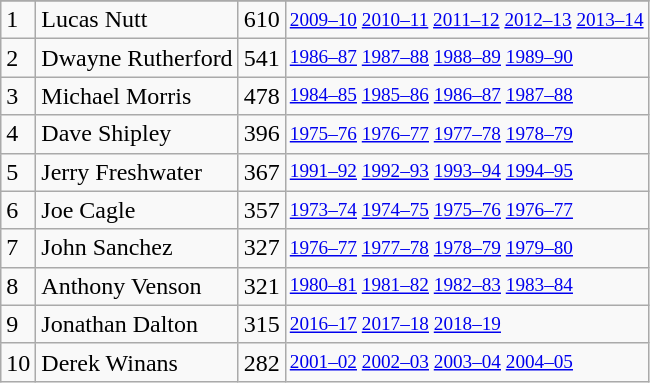<table class="wikitable">
<tr>
</tr>
<tr>
<td>1</td>
<td>Lucas Nutt</td>
<td>610</td>
<td style="font-size:80%;"><a href='#'>2009–10</a> <a href='#'>2010–11</a> <a href='#'>2011–12</a> <a href='#'>2012–13</a> <a href='#'>2013–14</a></td>
</tr>
<tr>
<td>2</td>
<td>Dwayne Rutherford</td>
<td>541</td>
<td style="font-size:80%;"><a href='#'>1986–87</a> <a href='#'>1987–88</a> <a href='#'>1988–89</a> <a href='#'>1989–90</a></td>
</tr>
<tr>
<td>3</td>
<td>Michael Morris</td>
<td>478</td>
<td style="font-size:80%;"><a href='#'>1984–85</a> <a href='#'>1985–86</a> <a href='#'>1986–87</a> <a href='#'>1987–88</a></td>
</tr>
<tr>
<td>4</td>
<td>Dave Shipley</td>
<td>396</td>
<td style="font-size:80%;"><a href='#'>1975–76</a> <a href='#'>1976–77</a> <a href='#'>1977–78</a> <a href='#'>1978–79</a></td>
</tr>
<tr>
<td>5</td>
<td>Jerry Freshwater</td>
<td>367</td>
<td style="font-size:80%;"><a href='#'>1991–92</a> <a href='#'>1992–93</a> <a href='#'>1993–94</a> <a href='#'>1994–95</a></td>
</tr>
<tr>
<td>6</td>
<td>Joe Cagle</td>
<td>357</td>
<td style="font-size:80%;"><a href='#'>1973–74</a> <a href='#'>1974–75</a> <a href='#'>1975–76</a> <a href='#'>1976–77</a></td>
</tr>
<tr>
<td>7</td>
<td>John Sanchez</td>
<td>327</td>
<td style="font-size:80%;"><a href='#'>1976–77</a> <a href='#'>1977–78</a> <a href='#'>1978–79</a> <a href='#'>1979–80</a></td>
</tr>
<tr>
<td>8</td>
<td>Anthony Venson</td>
<td>321</td>
<td style="font-size:80%;"><a href='#'>1980–81</a> <a href='#'>1981–82</a> <a href='#'>1982–83</a> <a href='#'>1983–84</a></td>
</tr>
<tr>
<td>9</td>
<td>Jonathan Dalton</td>
<td>315</td>
<td style="font-size:80%;"><a href='#'>2016–17</a> <a href='#'>2017–18</a> <a href='#'>2018–19</a></td>
</tr>
<tr>
<td>10</td>
<td>Derek Winans</td>
<td>282</td>
<td style="font-size:80%;"><a href='#'>2001–02</a> <a href='#'>2002–03</a> <a href='#'>2003–04</a> <a href='#'>2004–05</a></td>
</tr>
</table>
